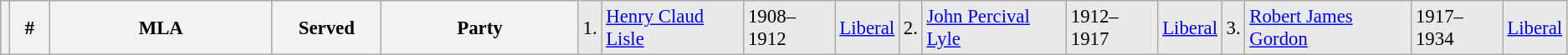<table class="wikitable" style="font-size: 95%; clear:both">
<tr style="background-color:#E9E9E9">
<th></th>
<th style="width: 25px">#</th>
<th style="width: 170px">MLA</th>
<th style="width: 80px">Served</th>
<th style="width: 150px">Party<br></th>
<td>1.</td>
<td><a href='#'>Henry Claud Lisle</a></td>
<td>1908–1912</td>
<td><a href='#'>Liberal</a><br></td>
<td>2.</td>
<td><a href='#'>John Percival Lyle</a></td>
<td>1912–1917</td>
<td><a href='#'>Liberal</a><br></td>
<td>3.</td>
<td><a href='#'>Robert James Gordon</a></td>
<td>1917–1934</td>
<td><a href='#'>Liberal</a></td>
</tr>
</table>
